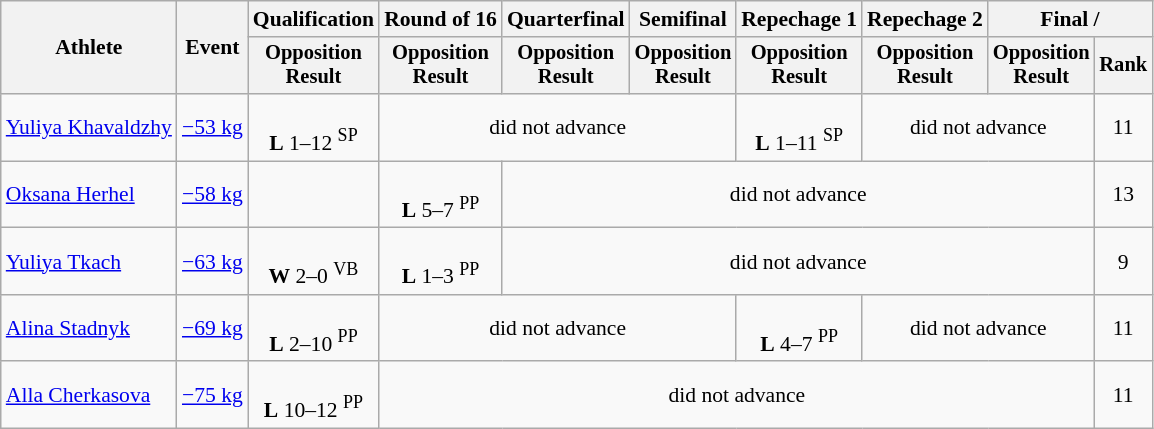<table class="wikitable" style="font-size:90%">
<tr>
<th rowspan=2>Athlete</th>
<th rowspan=2>Event</th>
<th>Qualification</th>
<th>Round of 16</th>
<th>Quarterfinal</th>
<th>Semifinal</th>
<th>Repechage 1</th>
<th>Repechage 2</th>
<th colspan=2>Final / </th>
</tr>
<tr style="font-size: 95%">
<th>Opposition<br>Result</th>
<th>Opposition<br>Result</th>
<th>Opposition<br>Result</th>
<th>Opposition<br>Result</th>
<th>Opposition<br>Result</th>
<th>Opposition<br>Result</th>
<th>Opposition<br>Result</th>
<th>Rank</th>
</tr>
<tr align=center>
<td align=left><a href='#'>Yuliya Khavaldzhy</a></td>
<td align=left><a href='#'>−53 kg</a></td>
<td><br><strong>L</strong> 1–12 <sup>SP</sup></td>
<td colspan=3>did not advance</td>
<td><br><strong>L</strong> 1–11 <sup>SP</sup></td>
<td colspan=2>did not advance</td>
<td>11</td>
</tr>
<tr align=center>
<td align=left><a href='#'>Oksana Herhel</a></td>
<td align=left><a href='#'>−58 kg</a></td>
<td></td>
<td><br><strong>L</strong> 5–7 <sup>PP</sup></td>
<td colspan=5>did not advance</td>
<td>13</td>
</tr>
<tr align=center>
<td align=left><a href='#'>Yuliya Tkach</a></td>
<td align=left><a href='#'>−63 kg</a></td>
<td><br><strong>W</strong> 2–0 <sup>VB</sup></td>
<td><br> <strong>L</strong> 1–3 <sup>PP</sup></td>
<td colspan=5>did not advance</td>
<td>9</td>
</tr>
<tr align=center>
<td align=left><a href='#'>Alina Stadnyk</a></td>
<td align=left><a href='#'>−69 kg</a></td>
<td><br><strong>L</strong> 2–10 <sup>PP</sup></td>
<td colspan=3>did not advance</td>
<td><br><strong>L</strong> 4–7 <sup>PP</sup></td>
<td colspan=2>did not advance</td>
<td>11</td>
</tr>
<tr align=center>
<td align=left><a href='#'>Alla Cherkasova</a></td>
<td align=left><a href='#'>−75 kg</a></td>
<td><br><strong>L</strong> 10–12 <sup>PP</sup></td>
<td colspan=6>did not advance</td>
<td>11</td>
</tr>
</table>
